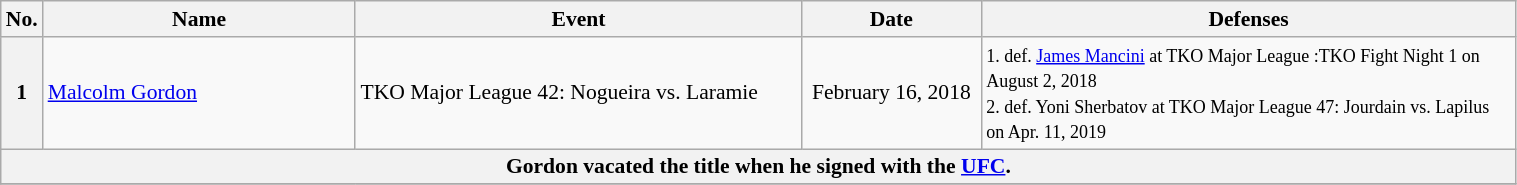<table class="wikitable" style="width:80%; font-size:90%">
<tr>
<th style= width:1%;">No.</th>
<th style= width:21%;">Name</th>
<th style= width:30%;">Event</th>
<th style=width:12%;">Date</th>
<th style= width:45%;">Defenses</th>
</tr>
<tr>
<th>1</th>
<td> <a href='#'>Malcolm Gordon</a> <br></td>
<td>TKO Major League 42: Nogueira vs. Laramie <br></td>
<td align=center>February 16, 2018</td>
<td><small>1. def. <a href='#'>James Mancini</a> at TKO Major League :TKO Fight Night 1 on August 2, 2018</small> <br><small>2. def. Yoni Sherbatov at TKO Major League 47: Jourdain vs. Lapilus on Apr. 11, 2019</small></td>
</tr>
<tr>
<th align=center colspan="6">Gordon vacated the title when he signed with the <a href='#'>UFC</a>.</th>
</tr>
<tr>
</tr>
</table>
